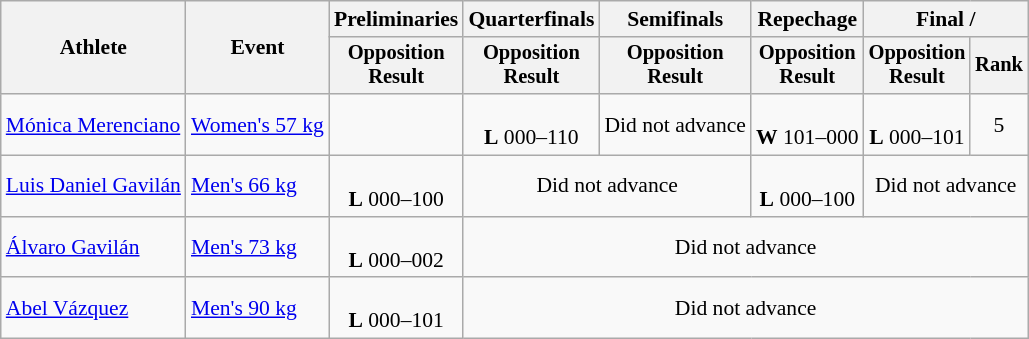<table class="wikitable" style="font-size:90%">
<tr>
<th rowspan="2">Athlete</th>
<th rowspan="2">Event</th>
<th>Preliminaries</th>
<th>Quarterfinals</th>
<th>Semifinals</th>
<th>Repechage</th>
<th colspan=2>Final / </th>
</tr>
<tr style="font-size:95%">
<th>Opposition<br>Result</th>
<th>Opposition<br>Result</th>
<th>Opposition<br>Result</th>
<th>Opposition<br>Result</th>
<th>Opposition<br>Result</th>
<th>Rank</th>
</tr>
<tr align=center>
<td align=left><a href='#'>Mónica Merenciano</a></td>
<td align=left><a href='#'>Women's 57 kg</a></td>
<td></td>
<td><br><strong>L</strong> 000–110</td>
<td>Did not advance</td>
<td><br><strong>W</strong> 101–000</td>
<td><br><strong>L</strong> 000–101</td>
<td>5</td>
</tr>
<tr align=center>
<td align=left><a href='#'>Luis Daniel Gavilán</a></td>
<td align=left><a href='#'>Men's 66 kg</a></td>
<td><br><strong>L</strong> 000–100</td>
<td colspan=2>Did not advance</td>
<td><br><strong>L</strong> 000–100</td>
<td colspan=2>Did not advance</td>
</tr>
<tr align=center>
<td align=left><a href='#'>Álvaro Gavilán</a></td>
<td align=left><a href='#'>Men's 73 kg</a></td>
<td><br><strong>L</strong> 000–002</td>
<td colspan=5>Did not advance</td>
</tr>
<tr align=center>
<td align=left><a href='#'>Abel Vázquez</a></td>
<td align=left><a href='#'>Men's 90 kg</a></td>
<td><br><strong>L</strong> 000–101</td>
<td colspan=5>Did not advance</td>
</tr>
</table>
